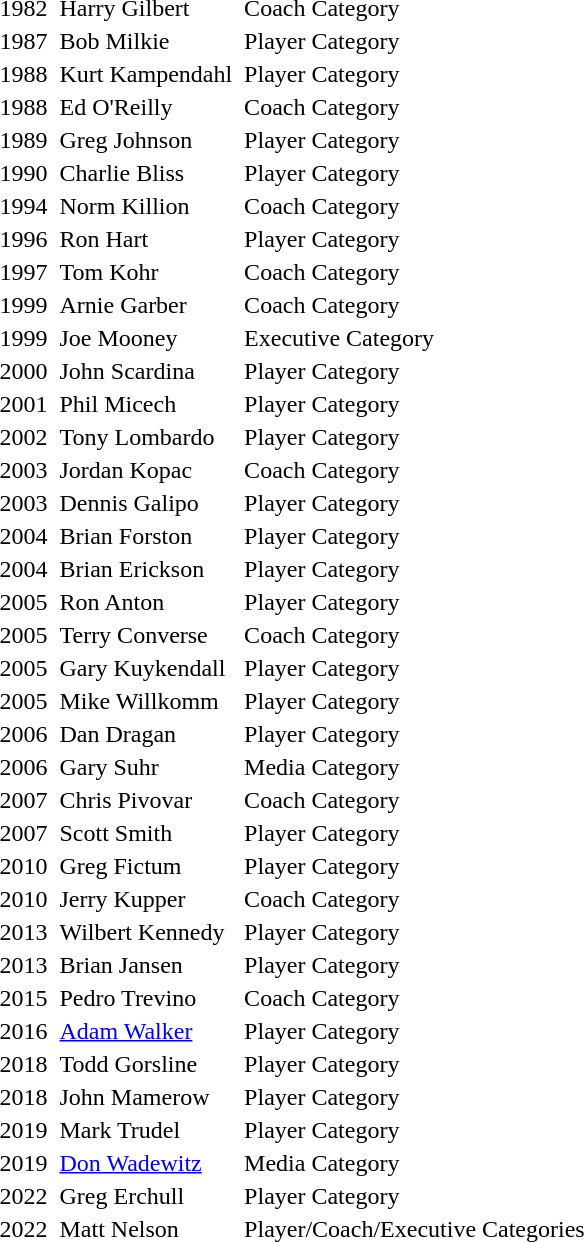<table>
<tr>
<td>1982</td>
<td></td>
<td>Harry Gilbert</td>
<td></td>
<td>Coach Category</td>
</tr>
<tr>
<td>1987</td>
<td></td>
<td>Bob Milkie</td>
<td></td>
<td>Player Category</td>
</tr>
<tr>
<td>1988</td>
<td></td>
<td>Kurt Kampendahl</td>
<td></td>
<td>Player Category</td>
</tr>
<tr>
<td>1988</td>
<td></td>
<td>Ed O'Reilly</td>
<td></td>
<td>Coach Category</td>
</tr>
<tr>
<td>1989</td>
<td></td>
<td>Greg Johnson</td>
<td></td>
<td>Player Category</td>
</tr>
<tr>
<td>1990</td>
<td></td>
<td>Charlie Bliss</td>
<td></td>
<td>Player Category</td>
</tr>
<tr>
<td>1994</td>
<td></td>
<td>Norm Killion</td>
<td></td>
<td>Coach Category</td>
</tr>
<tr>
<td>1996</td>
<td></td>
<td>Ron Hart</td>
<td></td>
<td>Player Category</td>
</tr>
<tr>
<td>1997</td>
<td></td>
<td>Tom Kohr</td>
<td></td>
<td>Coach Category</td>
</tr>
<tr>
<td>1999</td>
<td></td>
<td>Arnie Garber</td>
<td></td>
<td>Coach Category</td>
</tr>
<tr>
<td>1999</td>
<td></td>
<td>Joe Mooney</td>
<td></td>
<td>Executive Category</td>
</tr>
<tr>
<td>2000</td>
<td></td>
<td>John Scardina</td>
<td></td>
<td>Player Category</td>
</tr>
<tr>
<td>2001</td>
<td></td>
<td>Phil Micech</td>
<td></td>
<td>Player Category</td>
</tr>
<tr>
<td>2002</td>
<td></td>
<td>Tony Lombardo</td>
<td></td>
<td>Player Category</td>
</tr>
<tr>
<td>2003</td>
<td></td>
<td>Jordan Kopac</td>
<td></td>
<td>Coach Category</td>
</tr>
<tr>
<td>2003</td>
<td></td>
<td>Dennis Galipo</td>
<td></td>
<td>Player Category</td>
</tr>
<tr>
<td>2004</td>
<td></td>
<td>Brian Forston</td>
<td></td>
<td>Player Category</td>
</tr>
<tr>
<td>2004</td>
<td></td>
<td>Brian Erickson</td>
<td></td>
<td>Player Category</td>
</tr>
<tr>
<td>2005</td>
<td></td>
<td>Ron Anton</td>
<td></td>
<td>Player Category</td>
</tr>
<tr>
<td>2005</td>
<td></td>
<td>Terry Converse</td>
<td></td>
<td>Coach Category</td>
</tr>
<tr>
<td>2005</td>
<td></td>
<td>Gary Kuykendall</td>
<td></td>
<td>Player Category</td>
</tr>
<tr>
<td>2005</td>
<td></td>
<td>Mike Willkomm</td>
<td></td>
<td>Player Category</td>
</tr>
<tr>
<td>2006</td>
<td></td>
<td>Dan Dragan</td>
<td></td>
<td>Player Category</td>
</tr>
<tr>
<td>2006</td>
<td></td>
<td>Gary Suhr</td>
<td></td>
<td>Media Category</td>
</tr>
<tr>
<td>2007</td>
<td></td>
<td>Chris Pivovar</td>
<td></td>
<td>Coach Category</td>
</tr>
<tr>
<td>2007</td>
<td></td>
<td>Scott Smith</td>
<td></td>
<td>Player Category</td>
</tr>
<tr>
<td>2010</td>
<td></td>
<td>Greg Fictum</td>
<td></td>
<td>Player Category</td>
</tr>
<tr>
<td>2010</td>
<td></td>
<td>Jerry Kupper</td>
<td></td>
<td>Coach Category</td>
</tr>
<tr>
<td>2013</td>
<td></td>
<td>Wilbert Kennedy</td>
<td></td>
<td>Player Category</td>
</tr>
<tr>
<td>2013</td>
<td></td>
<td>Brian Jansen</td>
<td></td>
<td>Player Category</td>
</tr>
<tr>
<td>2015</td>
<td></td>
<td>Pedro Trevino</td>
<td></td>
<td>Coach Category</td>
</tr>
<tr>
<td>2016</td>
<td></td>
<td><a href='#'>Adam Walker</a></td>
<td></td>
<td>Player Category</td>
</tr>
<tr>
<td>2018</td>
<td></td>
<td>Todd Gorsline</td>
<td></td>
<td>Player Category</td>
</tr>
<tr>
<td>2018</td>
<td></td>
<td>John Mamerow</td>
<td></td>
<td>Player Category</td>
</tr>
<tr>
<td>2019</td>
<td></td>
<td>Mark Trudel</td>
<td></td>
<td>Player Category</td>
</tr>
<tr>
<td>2019</td>
<td></td>
<td><a href='#'>Don Wadewitz</a></td>
<td></td>
<td>Media Category</td>
</tr>
<tr>
<td>2022</td>
<td></td>
<td>Greg Erchull</td>
<td></td>
<td>Player Category</td>
</tr>
<tr>
<td>2022</td>
<td></td>
<td>Matt Nelson</td>
<td></td>
<td>Player/Coach/Executive Categories</td>
</tr>
<tr>
</tr>
</table>
